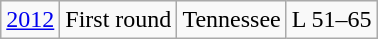<table class="wikitable">
<tr align="center">
<td><a href='#'>2012</a></td>
<td>First round</td>
<td>Tennessee</td>
<td>L 51–65</td>
</tr>
</table>
